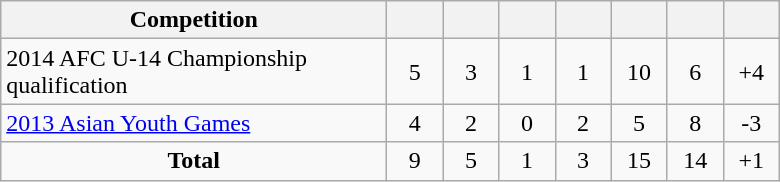<table class="wikitable" style="text-align: center;">
<tr>
<th width=250>Competition</th>
<th width=30></th>
<th width=30></th>
<th width=30></th>
<th width=30></th>
<th width=30></th>
<th width=30></th>
<th width=30></th>
</tr>
<tr>
<td align="left">2014 AFC U-14 Championship qualification</td>
<td>5</td>
<td>3</td>
<td>1</td>
<td>1</td>
<td>10</td>
<td>6</td>
<td>+4</td>
</tr>
<tr>
<td align="left"><a href='#'>2013 Asian Youth Games</a></td>
<td>4</td>
<td>2</td>
<td>0</td>
<td>2</td>
<td>5</td>
<td>8</td>
<td>-3</td>
</tr>
<tr>
<td><strong>Total</strong></td>
<td>9</td>
<td>5</td>
<td>1</td>
<td>3</td>
<td>15</td>
<td>14</td>
<td>+1</td>
</tr>
</table>
